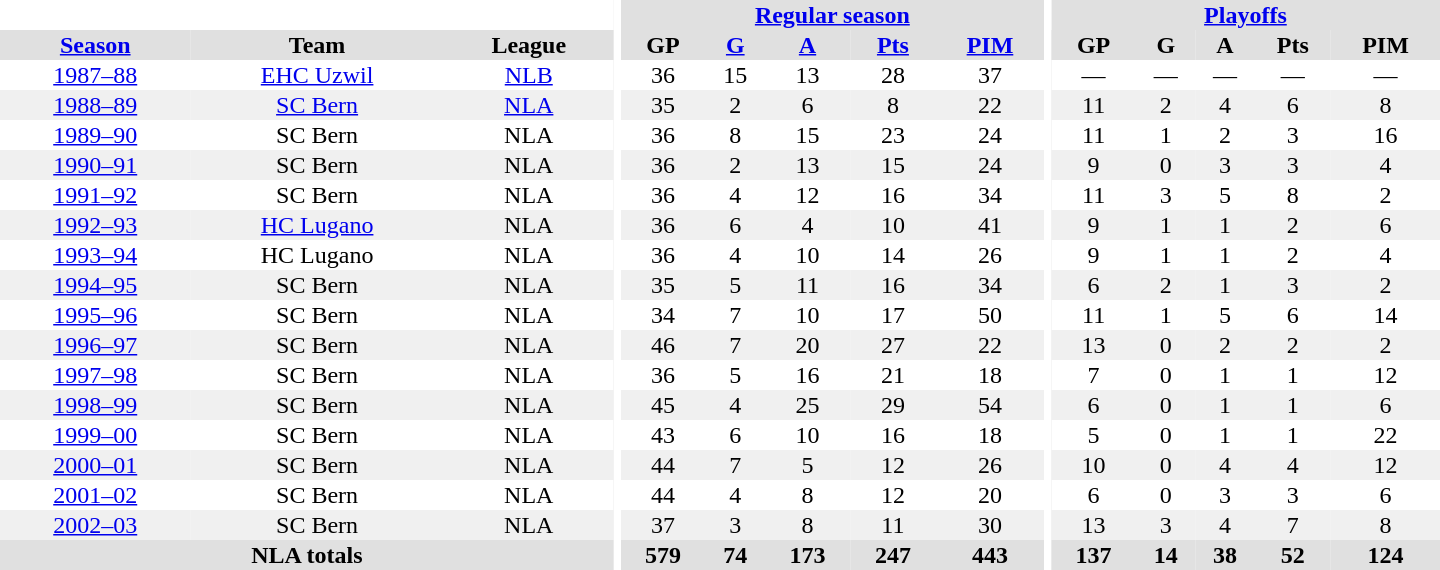<table border="0" cellpadding="1" cellspacing="0" style="text-align:center; width:60em">
<tr bgcolor="#e0e0e0">
<th colspan="3" bgcolor="#ffffff"></th>
<th rowspan="99" bgcolor="#ffffff"></th>
<th colspan="5"><a href='#'>Regular season</a></th>
<th rowspan="99" bgcolor="#ffffff"></th>
<th colspan="5"><a href='#'>Playoffs</a></th>
</tr>
<tr bgcolor="#e0e0e0">
<th><a href='#'>Season</a></th>
<th>Team</th>
<th>League</th>
<th>GP</th>
<th><a href='#'>G</a></th>
<th><a href='#'>A</a></th>
<th><a href='#'>Pts</a></th>
<th><a href='#'>PIM</a></th>
<th>GP</th>
<th>G</th>
<th>A</th>
<th>Pts</th>
<th>PIM</th>
</tr>
<tr>
<td><a href='#'>1987–88</a></td>
<td><a href='#'>EHC Uzwil</a></td>
<td><a href='#'>NLB</a></td>
<td>36</td>
<td>15</td>
<td>13</td>
<td>28</td>
<td>37</td>
<td>—</td>
<td>—</td>
<td>—</td>
<td>—</td>
<td>—</td>
</tr>
<tr bgcolor="#f0f0f0">
<td><a href='#'>1988–89</a></td>
<td><a href='#'>SC Bern</a></td>
<td><a href='#'>NLA</a></td>
<td>35</td>
<td>2</td>
<td>6</td>
<td>8</td>
<td>22</td>
<td>11</td>
<td>2</td>
<td>4</td>
<td>6</td>
<td>8</td>
</tr>
<tr>
<td><a href='#'>1989–90</a></td>
<td>SC Bern</td>
<td>NLA</td>
<td>36</td>
<td>8</td>
<td>15</td>
<td>23</td>
<td>24</td>
<td>11</td>
<td>1</td>
<td>2</td>
<td>3</td>
<td>16</td>
</tr>
<tr bgcolor="#f0f0f0">
<td><a href='#'>1990–91</a></td>
<td>SC Bern</td>
<td>NLA</td>
<td>36</td>
<td>2</td>
<td>13</td>
<td>15</td>
<td>24</td>
<td>9</td>
<td>0</td>
<td>3</td>
<td>3</td>
<td>4</td>
</tr>
<tr>
<td><a href='#'>1991–92</a></td>
<td>SC Bern</td>
<td>NLA</td>
<td>36</td>
<td>4</td>
<td>12</td>
<td>16</td>
<td>34</td>
<td>11</td>
<td>3</td>
<td>5</td>
<td>8</td>
<td>2</td>
</tr>
<tr bgcolor="#f0f0f0">
<td><a href='#'>1992–93</a></td>
<td><a href='#'>HC Lugano</a></td>
<td>NLA</td>
<td>36</td>
<td>6</td>
<td>4</td>
<td>10</td>
<td>41</td>
<td>9</td>
<td>1</td>
<td>1</td>
<td>2</td>
<td>6</td>
</tr>
<tr>
<td><a href='#'>1993–94</a></td>
<td>HC Lugano</td>
<td>NLA</td>
<td>36</td>
<td>4</td>
<td>10</td>
<td>14</td>
<td>26</td>
<td>9</td>
<td>1</td>
<td>1</td>
<td>2</td>
<td>4</td>
</tr>
<tr bgcolor="#f0f0f0">
<td><a href='#'>1994–95</a></td>
<td>SC Bern</td>
<td>NLA</td>
<td>35</td>
<td>5</td>
<td>11</td>
<td>16</td>
<td>34</td>
<td>6</td>
<td>2</td>
<td>1</td>
<td>3</td>
<td>2</td>
</tr>
<tr>
<td><a href='#'>1995–96</a></td>
<td>SC Bern</td>
<td>NLA</td>
<td>34</td>
<td>7</td>
<td>10</td>
<td>17</td>
<td>50</td>
<td>11</td>
<td>1</td>
<td>5</td>
<td>6</td>
<td>14</td>
</tr>
<tr bgcolor="#f0f0f0">
<td><a href='#'>1996–97</a></td>
<td>SC Bern</td>
<td>NLA</td>
<td>46</td>
<td>7</td>
<td>20</td>
<td>27</td>
<td>22</td>
<td>13</td>
<td>0</td>
<td>2</td>
<td>2</td>
<td>2</td>
</tr>
<tr>
<td><a href='#'>1997–98</a></td>
<td>SC Bern</td>
<td>NLA</td>
<td>36</td>
<td>5</td>
<td>16</td>
<td>21</td>
<td>18</td>
<td>7</td>
<td>0</td>
<td>1</td>
<td>1</td>
<td>12</td>
</tr>
<tr bgcolor="#f0f0f0">
<td><a href='#'>1998–99</a></td>
<td>SC Bern</td>
<td>NLA</td>
<td>45</td>
<td>4</td>
<td>25</td>
<td>29</td>
<td>54</td>
<td>6</td>
<td>0</td>
<td>1</td>
<td>1</td>
<td>6</td>
</tr>
<tr>
<td><a href='#'>1999–00</a></td>
<td>SC Bern</td>
<td>NLA</td>
<td>43</td>
<td>6</td>
<td>10</td>
<td>16</td>
<td>18</td>
<td>5</td>
<td>0</td>
<td>1</td>
<td>1</td>
<td>22</td>
</tr>
<tr bgcolor="#f0f0f0">
<td><a href='#'>2000–01</a></td>
<td>SC Bern</td>
<td>NLA</td>
<td>44</td>
<td>7</td>
<td>5</td>
<td>12</td>
<td>26</td>
<td>10</td>
<td>0</td>
<td>4</td>
<td>4</td>
<td>12</td>
</tr>
<tr>
<td><a href='#'>2001–02</a></td>
<td>SC Bern</td>
<td>NLA</td>
<td>44</td>
<td>4</td>
<td>8</td>
<td>12</td>
<td>20</td>
<td>6</td>
<td>0</td>
<td>3</td>
<td>3</td>
<td>6</td>
</tr>
<tr bgcolor="#f0f0f0">
<td><a href='#'>2002–03</a></td>
<td>SC Bern</td>
<td>NLA</td>
<td>37</td>
<td>3</td>
<td>8</td>
<td>11</td>
<td>30</td>
<td>13</td>
<td>3</td>
<td>4</td>
<td>7</td>
<td>8</td>
</tr>
<tr>
</tr>
<tr ALIGN="center" bgcolor="#e0e0e0">
<th colspan="3">NLA totals</th>
<th ALIGN="center">579</th>
<th ALIGN="center">74</th>
<th ALIGN="center">173</th>
<th ALIGN="center">247</th>
<th ALIGN="center">443</th>
<th ALIGN="center">137</th>
<th ALIGN="center">14</th>
<th ALIGN="center">38</th>
<th ALIGN="center">52</th>
<th ALIGN="center">124</th>
</tr>
</table>
